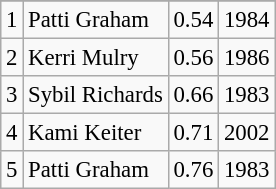<table class="wikitable" style="font-size: 95%; text-align:left;">
<tr>
</tr>
<tr>
<td align="center">1</td>
<td>Patti Graham</td>
<td align="center">0.54</td>
<td align="center">1984</td>
</tr>
<tr>
<td align="center">2</td>
<td>Kerri Mulry</td>
<td align="center">0.56</td>
<td align="center">1986</td>
</tr>
<tr>
<td align="center">3</td>
<td>Sybil Richards</td>
<td align="center">0.66</td>
<td align="center">1983</td>
</tr>
<tr>
<td align="center">4</td>
<td>Kami Keiter</td>
<td align="center">0.71</td>
<td align="center">2002</td>
</tr>
<tr>
<td align="center">5</td>
<td>Patti Graham</td>
<td align="center">0.76</td>
<td align="center">1983</td>
</tr>
</table>
